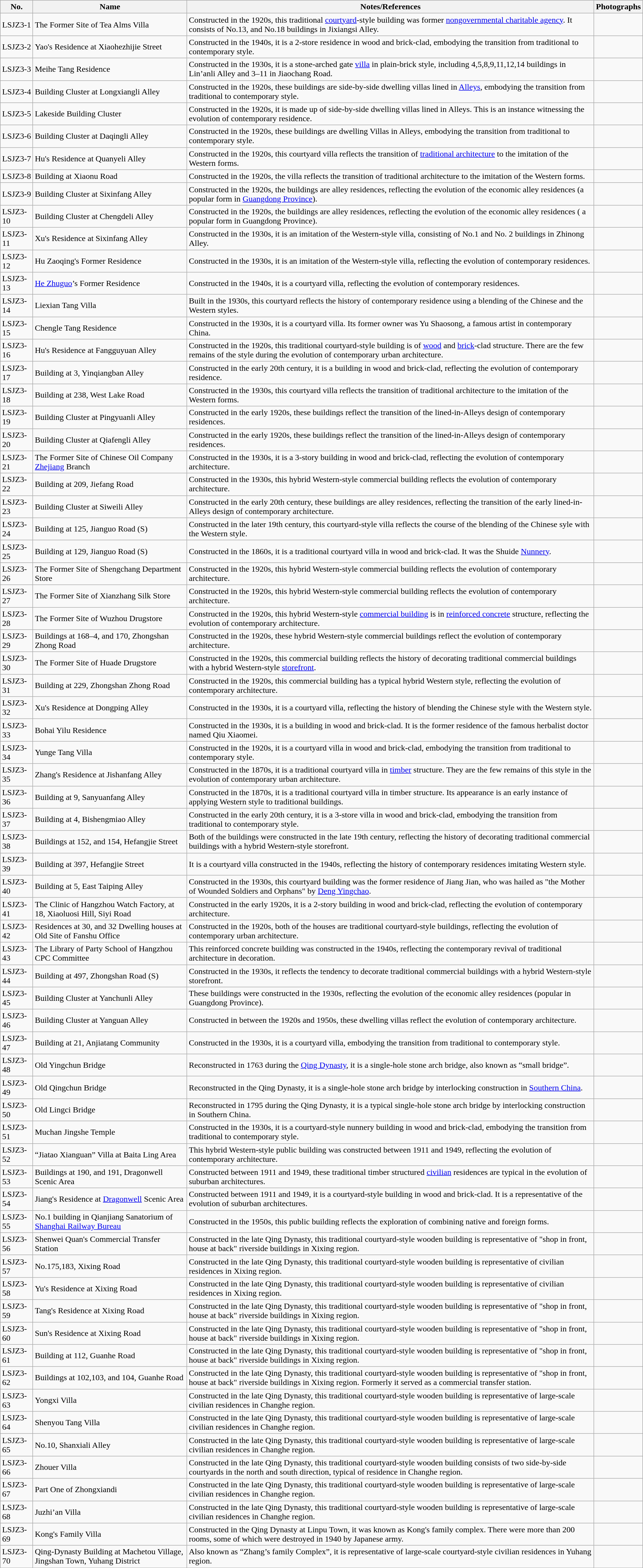<table class="wikitable">
<tr>
<th>No.</th>
<th>Name</th>
<th>Notes/References</th>
<th>Photographs</th>
</tr>
<tr>
<td>LSJZ3-1</td>
<td>The Former Site of Tea Alms Villa</td>
<td>Constructed in the 1920s, this traditional <a href='#'>courtyard</a>-style building was former <a href='#'>nongovernmental charitable agency</a>.  It consists of No.13, and No.18 buildings in Jixiangsi Alley.</td>
<td></td>
</tr>
<tr>
<td>LSJZ3-2</td>
<td>Yao's Residence at Xiaohezhijie Street</td>
<td>Constructed in the 1940s, it is a 2-store residence in wood and brick-clad, embodying the transition from traditional to contemporary style.</td>
<td></td>
</tr>
<tr>
<td>LSJZ3-3</td>
<td>Meihe Tang Residence</td>
<td>Constructed in the 1930s, it is a stone-arched gate <a href='#'>villa</a> in plain-brick style, including 4,5,8,9,11,12,14 buildings in Lin’anli Alley and 3–11 in Jiaochang Road.</td>
<td></td>
</tr>
<tr>
<td>LSJZ3-4</td>
<td>Building Cluster at Longxiangli Alley</td>
<td>Constructed in the 1920s, these buildings are side-by-side dwelling villas lined in <a href='#'>Alleys</a>, embodying the transition from traditional to contemporary style.</td>
<td></td>
</tr>
<tr>
<td>LSJZ3-5</td>
<td>Lakeside Building Cluster</td>
<td>Constructed in the 1920s, it is made up of side-by-side dwelling villas lined in Alleys. This is an instance witnessing the evolution of contemporary residence.</td>
<td></td>
</tr>
<tr>
<td>LSJZ3-6</td>
<td>Building Cluster at Daqingli Alley</td>
<td>Constructed in the 1920s, these buildings are dwelling Villas in Alleys, embodying the transition from traditional to contemporary style.</td>
<td></td>
</tr>
<tr>
<td>LSJZ3-7</td>
<td>Hu's Residence at Quanyeli Alley</td>
<td>Constructed in the 1920s, this courtyard villa reflects the transition of <a href='#'>traditional architecture</a> to the imitation of the Western forms.</td>
<td></td>
</tr>
<tr>
<td>LSJZ3-8</td>
<td>Building at Xiaonu Road</td>
<td>Constructed in the 1920s, the villa reflects the transition of traditional architecture to the imitation of the Western forms.</td>
<td></td>
</tr>
<tr>
<td>LSJZ3-9</td>
<td>Building Cluster at Sixinfang Alley</td>
<td>Constructed in the 1920s, the buildings are alley residences, reflecting the evolution of the economic alley residences (a popular form in <a href='#'>Guangdong Province</a>).</td>
<td></td>
</tr>
<tr>
<td>LSJZ3-10</td>
<td>Building Cluster at Chengdeli Alley</td>
<td>Constructed in the 1920s, the buildings are alley residences, reflecting the evolution of the economic alley residences ( a popular form in Guangdong Province).</td>
<td></td>
</tr>
<tr>
<td>LSJZ3-11</td>
<td>Xu's Residence at Sixinfang Alley</td>
<td>Constructed in the 1930s, it is an imitation of the Western-style villa, consisting of No.1 and No. 2 buildings in Zhinong Alley.</td>
<td></td>
</tr>
<tr>
<td>LSJZ3-12</td>
<td>Hu Zaoqing's Former Residence</td>
<td>Constructed in the 1930s, it is an imitation of the Western-style villa, reflecting the evolution of contemporary residences.</td>
<td></td>
</tr>
<tr>
<td>LSJZ3-13</td>
<td><a href='#'>He Zhuguo</a>’s Former Residence</td>
<td>Constructed in the 1940s, it is a courtyard villa, reflecting the evolution of contemporary residences.</td>
<td></td>
</tr>
<tr>
<td>LSJZ3-14</td>
<td>Liexian Tang Villa</td>
<td>Built in the 1930s, this courtyard reflects the history of contemporary residence using a blending of the Chinese and the Western styles.</td>
<td></td>
</tr>
<tr>
<td>LSJZ3-15</td>
<td>Chengle Tang Residence</td>
<td>Constructed in the 1930s, it is a courtyard villa. Its former owner was Yu Shaosong, a famous artist in contemporary China.</td>
<td></td>
</tr>
<tr>
<td>LSJZ3-16</td>
<td>Hu's Residence at Fangguyuan Alley</td>
<td>Constructed in the 1920s, this traditional courtyard-style building is of <a href='#'>wood</a> and <a href='#'>brick</a>-clad structure. There are the few remains of the style during the evolution of contemporary urban architecture.</td>
<td></td>
</tr>
<tr>
<td>LSJZ3-17</td>
<td>Building at 3, Yinqiangban Alley</td>
<td>Constructed in the early 20th century, it is a building in wood and brick-clad, reflecting the evolution of contemporary residence.</td>
<td></td>
</tr>
<tr>
<td>LSJZ3-18</td>
<td>Building at 238, West Lake Road</td>
<td>Constructed in the 1930s, this courtyard villa reflects the transition of traditional architecture to the imitation of the Western forms.</td>
<td></td>
</tr>
<tr>
<td>LSJZ3-19</td>
<td>Building Cluster at Pingyuanli Alley</td>
<td>Constructed in the early 1920s, these buildings reflect the transition of the lined-in-Alleys design of contemporary residences.</td>
<td></td>
</tr>
<tr>
<td>LSJZ3-20</td>
<td>Building Cluster at Qiafengli Alley</td>
<td>Constructed in the early 1920s, these buildings reflect the transition of the lined-in-Alleys design of contemporary residences.</td>
<td></td>
</tr>
<tr>
<td>LSJZ3-21</td>
<td>The Former Site of Chinese Oil Company <a href='#'>Zhejiang</a> Branch</td>
<td>Constructed in the 1930s, it is a 3-story building in wood and brick-clad, reflecting the evolution of contemporary architecture.</td>
<td></td>
</tr>
<tr>
<td>LSJZ3-22</td>
<td>Building at 209, Jiefang Road</td>
<td>Constructed in the 1930s, this hybrid Western-style commercial building reflects the evolution of contemporary architecture.</td>
<td></td>
</tr>
<tr>
<td>LSJZ3-23</td>
<td>Building Cluster at Siweili Alley</td>
<td>Constructed in the early 20th century, these buildings are alley residences, reflecting the transition of the early lined-in-Alleys design of contemporary architecture.</td>
<td></td>
</tr>
<tr>
<td>LSJZ3-24</td>
<td>Building at 125, Jianguo Road (S)</td>
<td>Constructed in the later 19th century, this courtyard-style villa reflects the course of the blending of the Chinese syle with the Western style.</td>
<td></td>
</tr>
<tr>
<td>LSJZ3-25</td>
<td>Building at 129, Jianguo Road (S)</td>
<td>Constructed in the 1860s, it is a traditional courtyard villa in wood and brick-clad. It was the Shuide <a href='#'>Nunnery</a>.</td>
<td></td>
</tr>
<tr>
<td>LSJZ3-26</td>
<td>The Former Site of Shengchang Department Store</td>
<td>Constructed in the 1920s, this hybrid Western-style commercial building reflects the evolution of contemporary architecture.</td>
<td></td>
</tr>
<tr>
<td>LSJZ3-27</td>
<td>The Former Site of Xianzhang Silk Store</td>
<td>Constructed in the 1920s, this hybrid Western-style commercial building reflects the evolution of contemporary architecture.</td>
<td></td>
</tr>
<tr>
<td>LSJZ3-28</td>
<td>The Former Site of Wuzhou Drugstore</td>
<td>Constructed in the 1920s, this hybrid Western-style <a href='#'>commercial building</a> is in <a href='#'>reinforced concrete</a> structure, reflecting the evolution of contemporary architecture.</td>
<td></td>
</tr>
<tr>
<td>LSJZ3-29</td>
<td>Buildings at 168–4, and 170, Zhongshan Zhong Road</td>
<td>Constructed in the 1920s, these hybrid Western-style commercial buildings reflect the evolution of contemporary architecture.</td>
<td></td>
</tr>
<tr>
<td>LSJZ3-30</td>
<td>The Former Site of Huade Drugstore</td>
<td>Constructed in the 1920s, this commercial building reflects the history of decorating traditional commercial buildings with a hybrid Western-style <a href='#'>storefront</a>.</td>
<td></td>
</tr>
<tr>
<td>LSJZ3-31</td>
<td>Building at 229, Zhongshan Zhong Road</td>
<td>Constructed in the 1920s, this commercial building has a typical hybrid Western style, reflecting the evolution of contemporary architecture.</td>
<td></td>
</tr>
<tr>
<td>LSJZ3-32</td>
<td>Xu's Residence at Dongping Alley</td>
<td>Constructed in the 1930s, it is a courtyard villa, reflecting the history of blending the Chinese style with the Western style.</td>
<td></td>
</tr>
<tr>
<td>LSJZ3-33</td>
<td>Bohai Yilu Residence</td>
<td>Constructed in the 1930s, it is a building in wood and brick-clad. It is the former residence of the famous herbalist doctor named Qiu Xiaomei.</td>
<td></td>
</tr>
<tr>
<td>LSJZ3-34</td>
<td>Yunge Tang Villa</td>
<td>Constructed in the 1920s, it is a courtyard villa in wood and brick-clad, embodying the transition from traditional to contemporary style.</td>
<td></td>
</tr>
<tr>
<td>LSJZ3-35</td>
<td>Zhang's Residence at Jishanfang Alley</td>
<td>Constructed in the 1870s, it is a traditional courtyard villa in <a href='#'>timber</a> structure. They are the few remains of this style in the evolution of contemporary urban architecture.</td>
<td></td>
</tr>
<tr>
<td>LSJZ3-36</td>
<td>Building at 9, Sanyuanfang Alley</td>
<td>Constructed in the 1870s, it is a traditional courtyard villa in timber structure. Its appearance is an early instance of applying Western style to traditional buildings.</td>
<td></td>
</tr>
<tr>
<td>LSJZ3-37</td>
<td>Building at 4, Bishengmiao Alley</td>
<td>Constructed in the early 20th century, it is a 3-store villa in wood and brick-clad, embodying the transition from traditional to contemporary style.</td>
<td></td>
</tr>
<tr>
<td>LSJZ3-38</td>
<td>Buildings at 152, and 154, Hefangjie Street</td>
<td>Both of the buildings were constructed in the late 19th century, reflecting the history of decorating traditional commercial buildings with a hybrid Western-style storefront.</td>
<td></td>
</tr>
<tr>
<td>LSJZ3-39</td>
<td>Building at 397, Hefangjie Street</td>
<td>It is a courtyard villa constructed in the 1940s, reflecting the history of contemporary residences imitating Western style.</td>
<td></td>
</tr>
<tr>
<td>LSJZ3-40</td>
<td>Building at 5, East Taiping Alley</td>
<td>Constructed in the 1930s, this courtyard building was the former residence of Jiang Jian, who was hailed as "the Mother of Wounded Soldiers and Orphans" by <a href='#'>Deng Yingchao</a>.</td>
<td></td>
</tr>
<tr>
<td>LSJZ3-41</td>
<td>The Clinic of Hangzhou Watch Factory, at 18, Xiaoluosi Hill, Siyi Road</td>
<td>Constructed in the early 1920s, it is a 2-story building in wood and brick-clad, reflecting the evolution of contemporary architecture.</td>
<td></td>
</tr>
<tr>
<td>LSJZ3-42</td>
<td>Residences at 30, and 32 Dwelling houses at Old Site of Fanshu Office</td>
<td>Constructed in the 1920s, both of the houses are traditional courtyard-style buildings, reflecting the evolution of contemporary urban architecture.</td>
<td></td>
</tr>
<tr>
<td>LSJZ3-43</td>
<td>The Library of Party School of Hangzhou CPC Committee</td>
<td>This reinforced concrete building was constructed in the 1940s, reflecting the contemporary revival of traditional architecture in decoration.</td>
<td></td>
</tr>
<tr>
<td>LSJZ3-44</td>
<td>Building at 497, Zhongshan Road (S)</td>
<td>Constructed in the 1930s, it reflects the tendency to decorate traditional commercial buildings with a hybrid Western-style storefront.</td>
<td></td>
</tr>
<tr>
<td>LSJZ3-45</td>
<td>Building Cluster at Yanchunli Alley</td>
<td>These buildings were constructed in the 1930s, reflecting the evolution of the economic alley residences (popular in Guangdong Province).</td>
<td></td>
</tr>
<tr>
<td>LSJZ3-46</td>
<td>Building Cluster at Yanguan Alley</td>
<td>Constructed in between the 1920s and 1950s, these dwelling villas reflect the evolution of contemporary architecture.</td>
<td></td>
</tr>
<tr>
<td>LSJZ3-47</td>
<td>Building at 21, Anjiatang Community</td>
<td>Constructed in the 1930s, it is a courtyard villa, embodying the transition from traditional to contemporary style.</td>
<td></td>
</tr>
<tr>
<td>LSJZ3-48</td>
<td>Old Yingchun Bridge</td>
<td>Reconstructed in 1763 during the <a href='#'>Qing Dynasty</a>, it is a single-hole stone arch bridge, also known as “small bridge”.</td>
<td></td>
</tr>
<tr>
<td>LSJZ3-49</td>
<td>Old Qingchun Bridge</td>
<td>Reconstructed in the Qing Dynasty, it is a single-hole stone arch bridge by interlocking construction in <a href='#'>Southern China</a>.</td>
<td></td>
</tr>
<tr>
<td>LSJZ3-50</td>
<td>Old Lingci Bridge</td>
<td>Reconstructed in 1795 during the Qing Dynasty, it is a typical single-hole stone arch bridge by interlocking construction in Southern China.</td>
<td></td>
</tr>
<tr>
<td>LSJZ3-51</td>
<td>Muchan Jingshe Temple</td>
<td>Constructed in the 1930s, it is a courtyard-style nunnery building in wood and brick-clad, embodying the transition from traditional to contemporary style.</td>
<td></td>
</tr>
<tr>
<td>LSJZ3-52</td>
<td>“Jiatao Xianguan” Villa at Baita Ling Area</td>
<td>This hybrid Western-style public building was constructed between 1911 and 1949, reflecting the evolution of contemporary architecture.</td>
<td></td>
</tr>
<tr>
<td>LSJZ3-53</td>
<td>Buildings at 190, and 191, Dragonwell Scenic Area</td>
<td>Constructed between 1911 and 1949, these traditional timber structured <a href='#'>civilian</a> residences are typical in the evolution of suburban architectures.</td>
<td></td>
</tr>
<tr>
<td>LSJZ3-54</td>
<td>Jiang's Residence at <a href='#'>Dragonwell</a> Scenic Area</td>
<td>Constructed between 1911 and 1949, it is a courtyard-style building in wood and brick-clad. It is a representative of the evolution of suburban architectures.</td>
<td></td>
</tr>
<tr>
<td>LSJZ3-55</td>
<td>No.1 building in Qianjiang Sanatorium of <a href='#'>Shanghai Railway Bureau</a></td>
<td>Constructed in the 1950s, this public building reflects the exploration of combining native and foreign forms.</td>
<td></td>
</tr>
<tr>
<td>LSJZ3-56</td>
<td>Shenwei Quan's Commercial Transfer Station</td>
<td>Constructed in the late Qing Dynasty, this traditional courtyard-style wooden building is representative of "shop in front, house at back" riverside buildings in Xixing region.</td>
<td></td>
</tr>
<tr>
<td>LSJZ3-57</td>
<td>No.175,183, Xixing Road</td>
<td>Constructed in the late Qing Dynasty, this traditional courtyard-style wooden building is representative of civilian residences in Xixing region.</td>
<td></td>
</tr>
<tr>
<td>LSJZ3-58</td>
<td>Yu's Residence at Xixing Road</td>
<td>Constructed in the late Qing Dynasty, this traditional courtyard-style wooden building is representative of civilian residences in Xixing region.</td>
<td></td>
</tr>
<tr>
<td>LSJZ3-59</td>
<td>Tang's Residence at Xixing Road</td>
<td>Constructed in the late Qing Dynasty, this traditional courtyard-style wooden building is representative of "shop in front, house at back" riverside buildings in Xixing region.</td>
<td></td>
</tr>
<tr>
<td>LSJZ3-60</td>
<td>Sun's Residence at Xixing Road</td>
<td>Constructed in the late Qing Dynasty, this traditional courtyard-style wooden building is representative of "shop in front, house at back" riverside buildings in Xixing region.</td>
<td></td>
</tr>
<tr>
<td>LSJZ3-61</td>
<td>Building at 112, Guanhe Road</td>
<td>Constructed in the late Qing Dynasty, this traditional courtyard-style wooden building is representative of "shop in front, house at back" riverside buildings in Xixing region.</td>
<td></td>
</tr>
<tr>
<td>LSJZ3-62</td>
<td>Buildings at 102,103, and 104, Guanhe Road</td>
<td>Constructed in the late Qing Dynasty, this traditional courtyard-style wooden building is representative of "shop in front, house at back" riverside buildings in Xixing region. Formerly it served as a commercial transfer station.</td>
<td></td>
</tr>
<tr>
<td>LSJZ3-63</td>
<td>Yongxi Villa</td>
<td>Constructed in the late Qing Dynasty, this traditional courtyard-style wooden building is representative of large-scale civilian residences in Changhe region.</td>
<td></td>
</tr>
<tr>
<td>LSJZ3-64</td>
<td>Shenyou Tang Villa</td>
<td>Constructed in the late Qing Dynasty, this traditional courtyard-style wooden building is representative of large-scale civilian residences in Changhe region.</td>
<td></td>
</tr>
<tr>
<td>LSJZ3-65</td>
<td>No.10, Shanxiali Alley</td>
<td>Constructed in the late Qing Dynasty, this traditional courtyard-style wooden building is representative of large-scale civilian residences in Changhe region.</td>
<td></td>
</tr>
<tr>
<td>LSJZ3-66</td>
<td>Zhouer Villa</td>
<td>Constructed in the late Qing Dynasty, this traditional courtyard-style wooden building consists of two side-by-side courtyards in the north and south direction, typical of residence in Changhe region.</td>
<td></td>
</tr>
<tr>
<td>LSJZ3-67</td>
<td>Part One of Zhongxiandi</td>
<td>Constructed in the late Qing Dynasty, this traditional courtyard-style wooden building is representative of large-scale civilian residences in Changhe region.</td>
<td></td>
</tr>
<tr>
<td>LSJZ3-68</td>
<td>Juzhi’an Villa</td>
<td>Constructed in the late Qing Dynasty, this traditional courtyard-style wooden building is representative of large-scale civilian residences in Changhe region.</td>
<td></td>
</tr>
<tr>
<td>LSJZ3-69</td>
<td>Kong's Family Villa</td>
<td>Constructed in the Qing Dynasty at Linpu Town, it was known as Kong's family complex. There were more than 200 rooms, some of which were destroyed in 1940 by Japanese army.</td>
<td></td>
</tr>
<tr>
<td>LSJZ3-70</td>
<td>Qing-Dynasty Building at Machetou Village, Jingshan Town, Yuhang District</td>
<td>Also known as “Zhang’s family Complex”, it is representative of large-scale courtyard-style civilian residences in Yuhang region.</td>
<td></td>
</tr>
</table>
